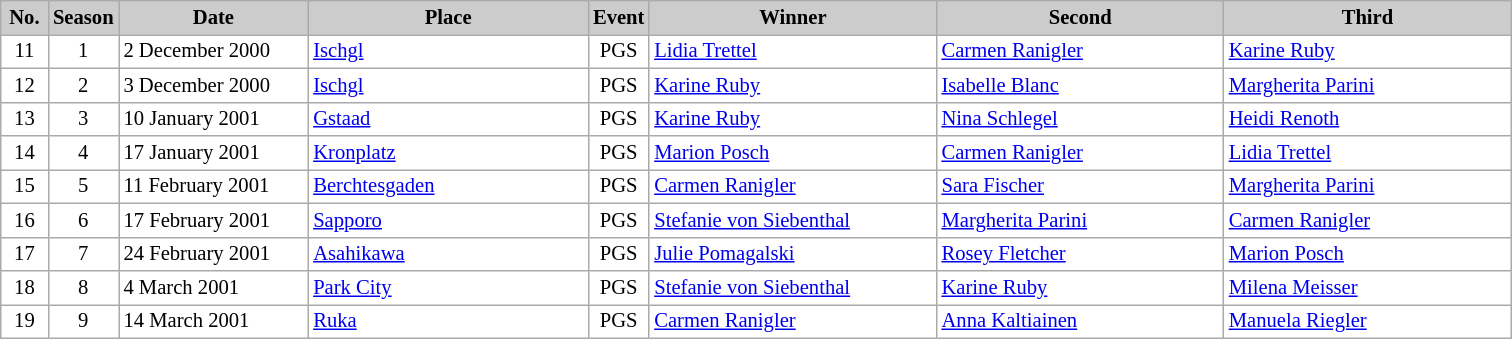<table class="wikitable plainrowheaders" style="background:#fff; font-size:86%; border:grey solid 1px; border-collapse:collapse;">
<tr style="background:#ccc; text-align:center;">
<th scope="col" style="background:#ccc; width:25px;">No.</th>
<th scope="col" style="background:#ccc; width:30px;">Season</th>
<th scope="col" style="background:#ccc; width:120px;">Date</th>
<th scope="col" style="background:#ccc; width:180px;">Place</th>
<th scope="col" style="background:#ccc; width:15px;">Event</th>
<th scope="col" style="background:#ccc; width:185px;">Winner</th>
<th scope="col" style="background:#ccc; width:185px;">Second</th>
<th scope="col" style="background:#ccc; width:185px;">Third</th>
</tr>
<tr>
<td align=center>11</td>
<td align=center>1</td>
<td>2 December 2000</td>
<td> <a href='#'>Ischgl</a></td>
<td align=center>PGS</td>
<td> <a href='#'>Lidia Trettel</a></td>
<td> <a href='#'>Carmen Ranigler</a></td>
<td> <a href='#'>Karine Ruby</a></td>
</tr>
<tr>
<td align=center>12</td>
<td align=center>2</td>
<td>3 December 2000</td>
<td> <a href='#'>Ischgl</a></td>
<td align=center>PGS</td>
<td> <a href='#'>Karine Ruby</a></td>
<td> <a href='#'>Isabelle Blanc</a></td>
<td> <a href='#'>Margherita Parini</a></td>
</tr>
<tr>
<td align=center>13</td>
<td align=center>3</td>
<td>10 January 2001</td>
<td> <a href='#'>Gstaad</a></td>
<td align=center>PGS</td>
<td> <a href='#'>Karine Ruby</a></td>
<td> <a href='#'>Nina Schlegel</a></td>
<td> <a href='#'>Heidi Renoth</a></td>
</tr>
<tr>
<td align=center>14</td>
<td align=center>4</td>
<td>17 January 2001</td>
<td> <a href='#'>Kronplatz</a></td>
<td align=center>PGS</td>
<td> <a href='#'>Marion Posch</a></td>
<td> <a href='#'>Carmen Ranigler</a></td>
<td> <a href='#'>Lidia Trettel</a></td>
</tr>
<tr>
<td align=center>15</td>
<td align=center>5</td>
<td>11 February 2001</td>
<td> <a href='#'>Berchtesgaden</a></td>
<td align=center>PGS</td>
<td> <a href='#'>Carmen Ranigler</a></td>
<td> <a href='#'>Sara Fischer</a></td>
<td> <a href='#'>Margherita Parini</a></td>
</tr>
<tr>
<td align=center>16</td>
<td align=center>6</td>
<td>17 February 2001</td>
<td> <a href='#'>Sapporo</a></td>
<td align=center>PGS</td>
<td> <a href='#'>Stefanie von Siebenthal</a></td>
<td> <a href='#'>Margherita Parini</a></td>
<td> <a href='#'>Carmen Ranigler</a></td>
</tr>
<tr>
<td align=center>17</td>
<td align=center>7</td>
<td>24 February 2001</td>
<td> <a href='#'>Asahikawa</a></td>
<td align=center>PGS</td>
<td> <a href='#'>Julie Pomagalski</a></td>
<td> <a href='#'>Rosey Fletcher</a></td>
<td> <a href='#'>Marion Posch</a></td>
</tr>
<tr>
<td align=center>18</td>
<td align=center>8</td>
<td>4 March 2001</td>
<td> <a href='#'>Park City</a></td>
<td align=center>PGS</td>
<td> <a href='#'>Stefanie von Siebenthal</a></td>
<td> <a href='#'>Karine Ruby</a></td>
<td> <a href='#'>Milena Meisser</a></td>
</tr>
<tr>
<td align=center>19</td>
<td align=center>9</td>
<td>14 March 2001</td>
<td> <a href='#'>Ruka</a></td>
<td align=center>PGS</td>
<td> <a href='#'>Carmen Ranigler</a></td>
<td> <a href='#'>Anna Kaltiainen</a></td>
<td> <a href='#'>Manuela Riegler</a></td>
</tr>
</table>
